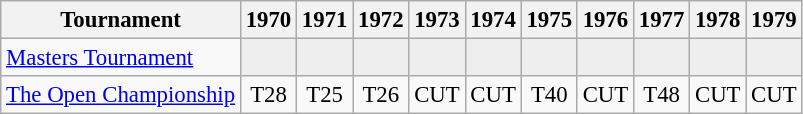<table class="wikitable" style="font-size:95%;text-align:center;">
<tr>
<th>Tournament</th>
<th>1970</th>
<th>1971</th>
<th>1972</th>
<th>1973</th>
<th>1974</th>
<th>1975</th>
<th>1976</th>
<th>1977</th>
<th>1978</th>
<th>1979</th>
</tr>
<tr>
<td align=left><a href='#'>Masters Tournament</a></td>
<td style="background:#eeeeee;"></td>
<td style="background:#eeeeee;"></td>
<td style="background:#eeeeee;"></td>
<td style="background:#eeeeee;"></td>
<td style="background:#eeeeee;"></td>
<td style="background:#eeeeee;"></td>
<td style="background:#eeeeee;"></td>
<td style="background:#eeeeee;"></td>
<td style="background:#eeeeee;"></td>
<td style="background:#eeeeee;"></td>
</tr>
<tr>
<td align=left><a href='#'>The Open Championship</a></td>
<td>T28</td>
<td>T25</td>
<td>T26</td>
<td>CUT</td>
<td>CUT</td>
<td>T40</td>
<td>CUT</td>
<td>T48</td>
<td>CUT</td>
<td>CUT</td>
</tr>
</table>
